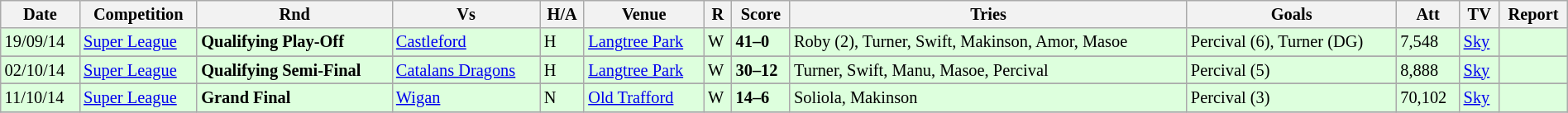<table class="wikitable" style="font-size:85%;" width="100%">
<tr>
<th>Date</th>
<th>Competition</th>
<th>Rnd</th>
<th>Vs</th>
<th>H/A</th>
<th>Venue</th>
<th>R</th>
<th>Score</th>
<th>Tries</th>
<th>Goals</th>
<th>Att</th>
<th>TV</th>
<th>Report</th>
</tr>
<tr style="background:#ddffdd;" width=20 | >
<td>19/09/14</td>
<td><a href='#'>Super League</a></td>
<td><strong>Qualifying Play-Off</strong></td>
<td> <a href='#'>Castleford</a></td>
<td>H</td>
<td><a href='#'>Langtree Park</a></td>
<td>W</td>
<td><strong>41–0</strong></td>
<td>Roby (2), Turner, Swift, Makinson, Amor, Masoe</td>
<td>Percival (6), Turner (DG)</td>
<td>7,548</td>
<td><a href='#'>Sky</a></td>
<td></td>
</tr>
<tr>
</tr>
<tr style="background:#ddffdd;" width=20 | >
<td>02/10/14</td>
<td><a href='#'>Super League</a></td>
<td><strong>Qualifying Semi-Final</strong></td>
<td> <a href='#'>Catalans Dragons</a></td>
<td>H</td>
<td><a href='#'>Langtree Park</a></td>
<td>W</td>
<td><strong>30–12</strong></td>
<td>Turner, Swift, Manu, Masoe, Percival</td>
<td>Percival (5)</td>
<td>8,888</td>
<td><a href='#'>Sky</a></td>
<td></td>
</tr>
<tr>
</tr>
<tr style="background:#ddffdd;" width=20 | >
<td>11/10/14</td>
<td><a href='#'>Super League</a></td>
<td><strong>Grand Final</strong></td>
<td> <a href='#'>Wigan</a></td>
<td>N</td>
<td><a href='#'>Old Trafford</a></td>
<td>W</td>
<td><strong>14–6</strong></td>
<td>Soliola, Makinson</td>
<td>Percival (3)</td>
<td>70,102</td>
<td><a href='#'>Sky</a></td>
<td></td>
</tr>
<tr>
</tr>
</table>
